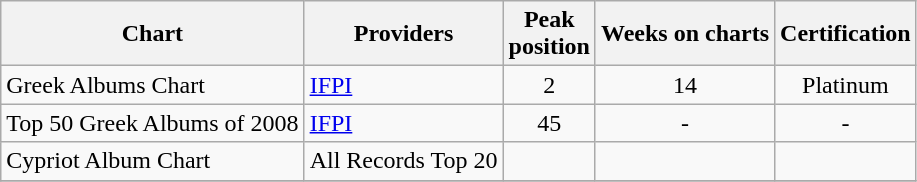<table class="wikitable">
<tr>
<th align="left">Chart</th>
<th align="left">Providers</th>
<th align="left">Peak<br>position</th>
<th align="left">Weeks on charts</th>
<th align="left">Certification</th>
</tr>
<tr>
<td align="left">Greek Albums Chart</td>
<td align="left"><a href='#'>IFPI</a></td>
<td align="center">2</td>
<td align="center">14</td>
<td align="center">Platinum</td>
</tr>
<tr>
<td align="left">Top 50 Greek Albums of 2008</td>
<td align="left"><a href='#'>IFPI</a></td>
<td align="center">45</td>
<td align="center">-</td>
<td align="center">-</td>
</tr>
<tr>
<td align="left">Cypriot Album Chart</td>
<td align="left">All Records Top 20</td>
<td align="center"></td>
<td align="center"></td>
<td align="left"></td>
</tr>
<tr>
</tr>
</table>
